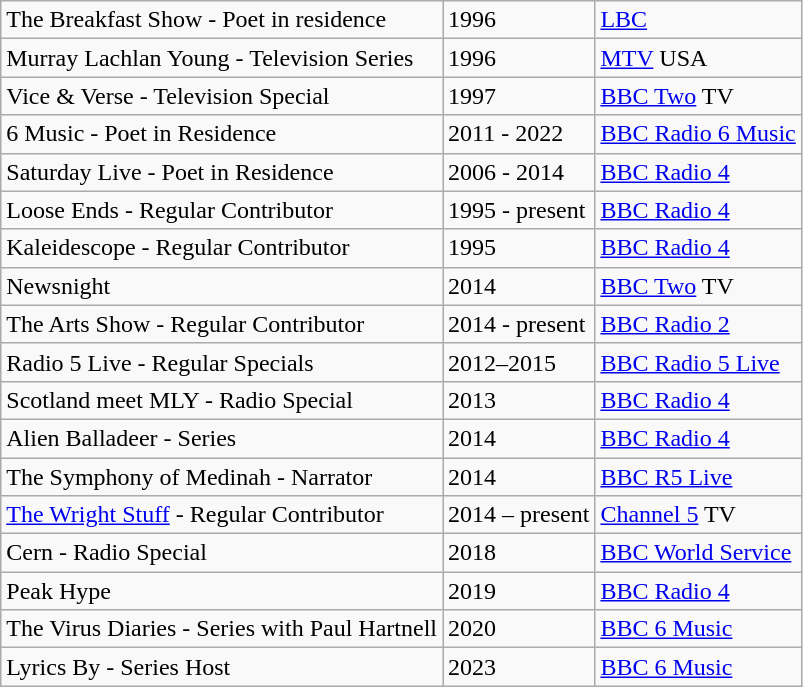<table class="wikitable">
<tr>
<td>The Breakfast Show - Poet in residence</td>
<td>1996</td>
<td><a href='#'>LBC</a></td>
</tr>
<tr>
<td>Murray Lachlan Young - Television Series</td>
<td>1996</td>
<td><a href='#'>MTV</a> USA</td>
</tr>
<tr>
<td>Vice & Verse - Television Special</td>
<td>1997</td>
<td><a href='#'>BBC Two</a> TV</td>
</tr>
<tr>
<td>6 Music - Poet in Residence</td>
<td>2011 - 2022</td>
<td><a href='#'>BBC Radio 6 Music</a></td>
</tr>
<tr>
<td>Saturday Live - Poet in Residence</td>
<td>2006 - 2014</td>
<td><a href='#'>BBC Radio 4</a></td>
</tr>
<tr>
<td>Loose Ends - Regular Contributor</td>
<td>1995 - present</td>
<td><a href='#'>BBC Radio 4</a></td>
</tr>
<tr>
<td>Kaleidescope - Regular Contributor</td>
<td>1995</td>
<td><a href='#'>BBC Radio 4</a></td>
</tr>
<tr>
<td>Newsnight</td>
<td>2014</td>
<td><a href='#'>BBC Two</a> TV</td>
</tr>
<tr>
<td>The Arts Show - Regular Contributor</td>
<td>2014 - present</td>
<td><a href='#'>BBC Radio 2</a></td>
</tr>
<tr>
<td>Radio 5 Live - Regular Specials</td>
<td>2012–2015</td>
<td><a href='#'>BBC Radio 5 Live</a></td>
</tr>
<tr>
<td>Scotland meet MLY - Radio Special</td>
<td>2013</td>
<td><a href='#'>BBC Radio 4</a></td>
</tr>
<tr>
<td>Alien Balladeer - Series</td>
<td>2014</td>
<td><a href='#'>BBC Radio 4</a></td>
</tr>
<tr>
<td>The Symphony of Medinah - Narrator</td>
<td>2014</td>
<td><a href='#'>BBC R5 Live</a></td>
</tr>
<tr>
<td><a href='#'>The Wright Stuff</a> - Regular Contributor</td>
<td>2014 – present</td>
<td><a href='#'>Channel 5</a> TV</td>
</tr>
<tr>
<td>Cern - Radio Special</td>
<td>2018</td>
<td><a href='#'>BBC World Service</a></td>
</tr>
<tr>
<td>Peak Hype</td>
<td>2019</td>
<td><a href='#'>BBC Radio 4</a></td>
</tr>
<tr>
<td>The Virus Diaries - Series with Paul Hartnell</td>
<td>2020</td>
<td><a href='#'>BBC 6 Music</a></td>
</tr>
<tr>
<td>Lyrics By - Series Host</td>
<td>2023</td>
<td><a href='#'>BBC 6 Music</a></td>
</tr>
</table>
